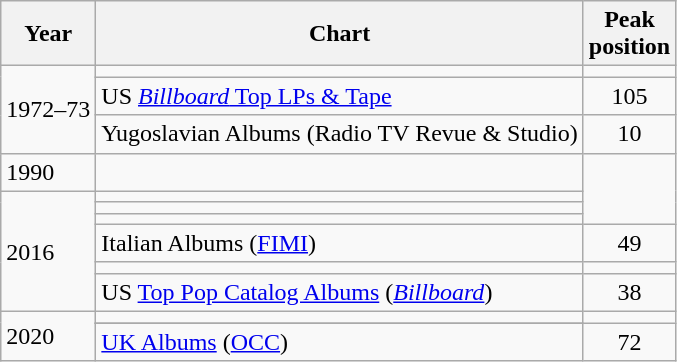<table class="wikitable sortable">
<tr>
<th scope="col">Year</th>
<th scope="col">Chart</th>
<th scope="col">Peak<br>position</th>
</tr>
<tr>
<td rowspan="3">1972–73</td>
<td></td>
</tr>
<tr>
<td>US <a href='#'><em>Billboard</em> Top LPs & Tape</a></td>
<td align="center">105</td>
</tr>
<tr>
<td>Yugoslavian Albums (Radio TV Revue & Studio)</td>
<td align="center">10</td>
</tr>
<tr>
<td>1990</td>
<td></td>
</tr>
<tr>
<td rowspan=6">2016</td>
<td></td>
</tr>
<tr>
<td></td>
</tr>
<tr>
<td></td>
</tr>
<tr>
<td>Italian Albums (<a href='#'>FIMI</a>)</td>
<td align="center">49</td>
</tr>
<tr>
<td></td>
</tr>
<tr>
<td>US <a href='#'>Top Pop Catalog Albums</a> (<em><a href='#'>Billboard</a></em>)</td>
<td align="center">38</td>
</tr>
<tr>
<td rowspan="3">2020</td>
<td></td>
</tr>
<tr>
</tr>
<tr>
<td><a href='#'>UK Albums</a> (<a href='#'>OCC</a>)</td>
<td align="center">72</td>
</tr>
</table>
